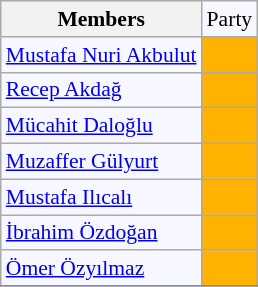<table class=wikitable style="border:1px solid #8888aa; background-color:#f7f8ff; padding:0px; font-size:90%;">
<tr>
<th>Members</th>
<td>Party</td>
</tr>
<tr>
<td><a href='#'>Mustafa Nuri Akbulut</a></td>
<td style="background: #ffb300"></td>
</tr>
<tr>
<td><a href='#'>Recep Akdağ</a></td>
<td style="background: #ffb300"></td>
</tr>
<tr>
<td><a href='#'>Mücahit Daloğlu</a></td>
<td style="background: #ffb300"></td>
</tr>
<tr>
<td><a href='#'>Muzaffer Gülyurt</a></td>
<td style="background: #ffb300"></td>
</tr>
<tr>
<td><a href='#'>Mustafa Ilıcalı</a></td>
<td style="background: #ffb300"></td>
</tr>
<tr>
<td><a href='#'>İbrahim Özdoğan</a></td>
<td style="background: #ffb300"></td>
</tr>
<tr>
<td><a href='#'>Ömer Özyılmaz</a></td>
<td style="background: #ffb300"></td>
</tr>
<tr>
</tr>
</table>
